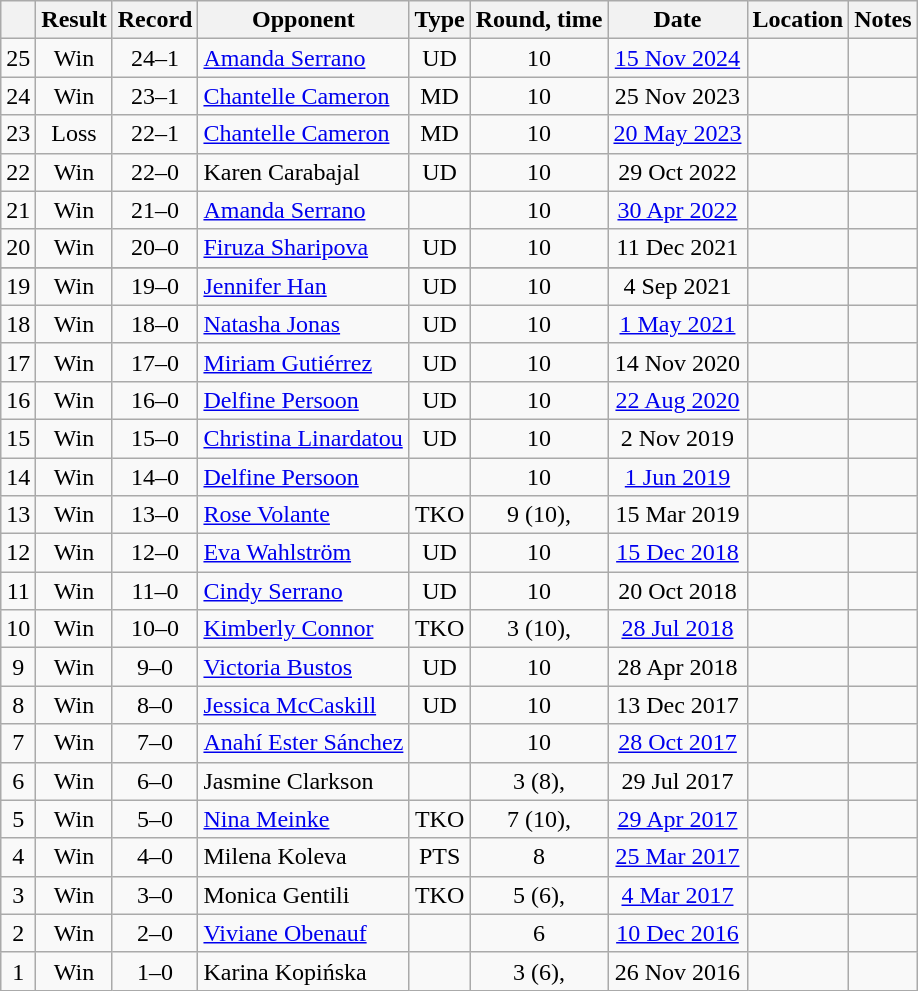<table class="wikitable" style="text-align:center">
<tr>
<th></th>
<th>Result</th>
<th>Record</th>
<th>Opponent</th>
<th>Type</th>
<th>Round, time</th>
<th>Date</th>
<th>Location</th>
<th>Notes</th>
</tr>
<tr>
<td>25</td>
<td>Win</td>
<td>24–1</td>
<td align=left><a href='#'>Amanda Serrano</a></td>
<td>UD</td>
<td>10</td>
<td><a href='#'>15 Nov 2024</a></td>
<td style="text-align:left;"></td>
<td style="text-align:left;"></td>
</tr>
<tr>
<td>24</td>
<td>Win</td>
<td>23–1</td>
<td align=left><a href='#'>Chantelle Cameron</a></td>
<td>MD</td>
<td>10</td>
<td>25 Nov 2023</td>
<td style="text-align:left;"></td>
<td style="text-align:left;"></td>
</tr>
<tr>
<td>23</td>
<td>Loss</td>
<td>22–1</td>
<td align=left><a href='#'>Chantelle Cameron</a></td>
<td>MD</td>
<td>10</td>
<td><a href='#'>20 May 2023</a></td>
<td style="text-align:left;"></td>
<td style="text-align:left;"></td>
</tr>
<tr>
<td>22</td>
<td>Win</td>
<td>22–0</td>
<td align=left>Karen Carabajal</td>
<td>UD</td>
<td>10</td>
<td>29 Oct 2022</td>
<td style="text-align:left;"></td>
<td style="text-align:left;"></td>
</tr>
<tr>
<td>21</td>
<td>Win</td>
<td>21–0</td>
<td align=left><a href='#'>Amanda Serrano</a></td>
<td></td>
<td>10</td>
<td><a href='#'>30 Apr 2022</a></td>
<td style="text-align:left;"></td>
<td style="text-align:left;"></td>
</tr>
<tr>
<td>20</td>
<td>Win</td>
<td>20–0</td>
<td align=left><a href='#'>Firuza Sharipova</a></td>
<td>UD</td>
<td>10</td>
<td>11 Dec 2021</td>
<td style="text-align:left;"></td>
<td style="text-align:left;"></td>
</tr>
<tr>
</tr>
<tr>
<td>19</td>
<td>Win</td>
<td>19–0</td>
<td style="text-align:left;"><a href='#'>Jennifer Han</a></td>
<td>UD</td>
<td>10</td>
<td>4 Sep 2021</td>
<td style="text-align:left;"></td>
<td style="text-align:left;"></td>
</tr>
<tr>
<td>18</td>
<td>Win</td>
<td>18–0</td>
<td style="text-align:left;"><a href='#'>Natasha Jonas</a></td>
<td>UD</td>
<td>10</td>
<td><a href='#'>1 May 2021</a></td>
<td style="text-align:left;"></td>
<td style="text-align:left;"></td>
</tr>
<tr>
<td>17</td>
<td>Win</td>
<td>17–0</td>
<td style="text-align:left;"><a href='#'>Miriam Gutiérrez</a></td>
<td>UD</td>
<td>10</td>
<td>14 Nov 2020</td>
<td style="text-align:left;"></td>
<td style="text-align:left;"></td>
</tr>
<tr>
<td>16</td>
<td>Win</td>
<td>16–0</td>
<td style="text-align:left;"><a href='#'>Delfine Persoon</a></td>
<td>UD</td>
<td>10</td>
<td><a href='#'>22 Aug 2020</a></td>
<td style="text-align:left;"></td>
<td style="text-align:left;"></td>
</tr>
<tr>
<td>15</td>
<td>Win</td>
<td>15–0</td>
<td style="text-align:left;"><a href='#'>Christina Linardatou</a></td>
<td>UD</td>
<td>10</td>
<td>2 Nov 2019</td>
<td style="text-align:left;"></td>
<td style="text-align:left;"></td>
</tr>
<tr>
<td>14</td>
<td>Win</td>
<td>14–0</td>
<td style="text-align:left;"><a href='#'>Delfine Persoon</a></td>
<td></td>
<td>10</td>
<td><a href='#'>1 Jun 2019</a></td>
<td style="text-align:left;"></td>
<td style="text-align:left;"></td>
</tr>
<tr>
<td>13</td>
<td>Win</td>
<td>13–0</td>
<td style="text-align:left;"><a href='#'>Rose Volante</a></td>
<td>TKO</td>
<td>9 (10), </td>
<td>15 Mar 2019</td>
<td style="text-align:left;"></td>
<td style="text-align:left;"></td>
</tr>
<tr>
<td>12</td>
<td>Win</td>
<td>12–0</td>
<td style="text-align:left;"><a href='#'>Eva Wahlström</a></td>
<td>UD</td>
<td>10</td>
<td><a href='#'>15 Dec 2018</a></td>
<td style="text-align:left;"></td>
<td style="text-align:left;"></td>
</tr>
<tr>
<td>11</td>
<td>Win</td>
<td>11–0</td>
<td style="text-align:left;"><a href='#'>Cindy Serrano</a></td>
<td>UD</td>
<td>10</td>
<td>20 Oct 2018</td>
<td style="text-align:left;"></td>
<td style="text-align:left;"></td>
</tr>
<tr>
<td>10</td>
<td>Win</td>
<td>10–0</td>
<td style="text-align:left;"><a href='#'>Kimberly Connor</a></td>
<td>TKO</td>
<td>3 (10), </td>
<td><a href='#'>28 Jul 2018</a></td>
<td style="text-align:left;"></td>
<td style="text-align:left;"></td>
</tr>
<tr>
<td>9</td>
<td>Win</td>
<td>9–0</td>
<td style="text-align:left;"><a href='#'>Victoria Bustos</a></td>
<td>UD</td>
<td>10</td>
<td>28 Apr 2018</td>
<td style="text-align:left;"></td>
<td style="text-align:left;"></td>
</tr>
<tr>
<td>8</td>
<td>Win</td>
<td>8–0</td>
<td style="text-align:left;"><a href='#'>Jessica McCaskill</a></td>
<td>UD</td>
<td>10</td>
<td>13 Dec 2017</td>
<td style="text-align:left;"></td>
<td style="text-align:left;"></td>
</tr>
<tr>
<td>7</td>
<td>Win</td>
<td>7–0</td>
<td style="text-align:left;"><a href='#'>Anahí Ester Sánchez</a></td>
<td></td>
<td>10</td>
<td><a href='#'>28 Oct 2017</a></td>
<td style="text-align:left;"></td>
<td style="text-align:left;"></td>
</tr>
<tr>
<td>6</td>
<td>Win</td>
<td>6–0</td>
<td style="text-align:left;">Jasmine Clarkson</td>
<td></td>
<td>3 (8), </td>
<td>29 Jul 2017</td>
<td style="text-align:left;"></td>
<td></td>
</tr>
<tr>
<td>5</td>
<td>Win</td>
<td>5–0</td>
<td style="text-align:left;"><a href='#'>Nina Meinke</a></td>
<td>TKO</td>
<td>7 (10), </td>
<td><a href='#'>29 Apr 2017</a></td>
<td style="text-align:left;"></td>
<td style="text-align:left;"></td>
</tr>
<tr>
<td>4</td>
<td>Win</td>
<td>4–0</td>
<td style="text-align:left;">Milena Koleva</td>
<td>PTS</td>
<td>8</td>
<td><a href='#'>25 Mar 2017</a></td>
<td style="text-align:left;"></td>
<td></td>
</tr>
<tr>
<td>3</td>
<td>Win</td>
<td>3–0</td>
<td style="text-align:left;">Monica Gentili</td>
<td>TKO</td>
<td>5 (6), </td>
<td><a href='#'>4 Mar 2017</a></td>
<td style="text-align:left;"></td>
<td></td>
</tr>
<tr>
<td>2</td>
<td>Win</td>
<td>2–0</td>
<td style="text-align:left;"><a href='#'>Viviane Obenauf</a></td>
<td></td>
<td>6</td>
<td><a href='#'>10 Dec 2016</a></td>
<td style="text-align:left;"></td>
<td></td>
</tr>
<tr>
<td>1</td>
<td>Win</td>
<td>1–0</td>
<td style="text-align:left;">Karina Kopińska</td>
<td></td>
<td>3 (6), </td>
<td>26 Nov 2016</td>
<td style="text-align:left;"></td>
<td></td>
</tr>
</table>
